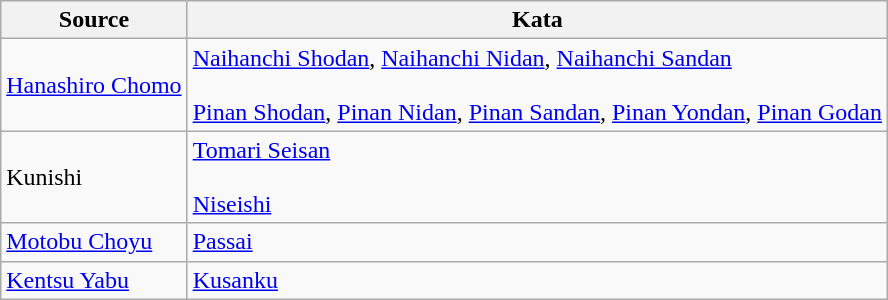<table class="wikitable">
<tr>
<th>Source</th>
<th>Kata</th>
</tr>
<tr>
<td><a href='#'>Hanashiro Chomo</a></td>
<td><a href='#'>Naihanchi Shodan</a>, <a href='#'>Naihanchi Nidan</a>, <a href='#'>Naihanchi Sandan</a><br><br><a href='#'>Pinan Shodan</a>, <a href='#'>Pinan Nidan</a>, <a href='#'>Pinan Sandan</a>, <a href='#'>Pinan Yondan</a>, <a href='#'>Pinan Godan</a></td>
</tr>
<tr>
<td>Kunishi</td>
<td><a href='#'>Tomari Seisan</a><br><br><a href='#'>Niseishi</a></td>
</tr>
<tr>
<td><a href='#'>Motobu Choyu</a></td>
<td><a href='#'>Passai</a></td>
</tr>
<tr>
<td><a href='#'>Kentsu Yabu</a></td>
<td><a href='#'>Kusanku</a></td>
</tr>
</table>
